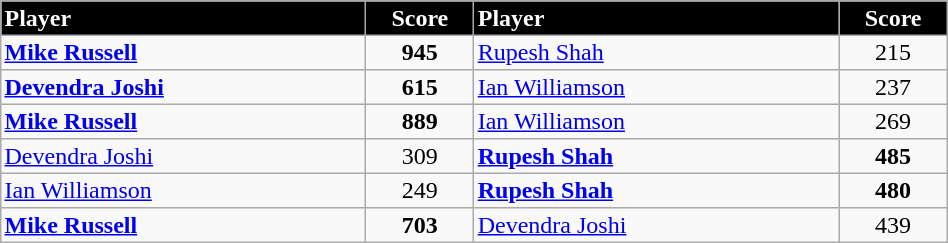<table border="2" cellpadding="2" cellspacing="0" style="margin: 0; background: #f9f9f9; border: 1px #aaa solid; border-collapse: collapse; font-size: 100%;" width=50%>
<tr>
<th bgcolor="000000" style="color:white; text-align:left" width=20%>Player</th>
<th bgcolor="000000" style="color:white; text-align:center" width=5%>Score</th>
<th bgcolor="000000" style="color:white; text-align:left" width=20%>Player</th>
<th bgcolor="000000" style="color:white; text-align:center" width= 5%>Score</th>
</tr>
<tr>
<td style="text-align:left"> <strong><a href='#'>Mike Russell</a></strong></td>
<td style="text-align:center"><strong>945</strong></td>
<td style="text-align:left"> <a href='#'>Rupesh Shah</a></td>
<td style="text-align:center">215</td>
</tr>
<tr>
<td style="text-align:left"> <strong><a href='#'>Devendra Joshi</a></strong></td>
<td style="text-align:center"><strong>615</strong></td>
<td style="text-align:left"> <a href='#'>Ian Williamson</a></td>
<td style="text-align:center">237</td>
</tr>
<tr>
<td style="text-align:left"> <strong><a href='#'>Mike Russell</a></strong></td>
<td style="text-align:center"><strong>889</strong></td>
<td style="text-align:left"> <a href='#'>Ian Williamson</a></td>
<td style="text-align:center">269</td>
</tr>
<tr>
<td style="text-align:left"> <a href='#'>Devendra Joshi</a></td>
<td style="text-align:center">309</td>
<td style="text-align:left"> <strong><a href='#'>Rupesh Shah</a></strong></td>
<td style="text-align:center"><strong>485</strong></td>
</tr>
<tr>
<td style="text-align:left"> <a href='#'>Ian Williamson</a></td>
<td style="text-align:center">249</td>
<td style="text-align:left"> <strong><a href='#'>Rupesh Shah</a></strong></td>
<td style="text-align:center"><strong>480</strong></td>
</tr>
<tr>
<td style="text-align:left"> <strong><a href='#'>Mike Russell</a></strong></td>
<td style="text-align:center"><strong>703</strong></td>
<td style="text-align:left"> <a href='#'>Devendra Joshi</a></td>
<td style="text-align:center">439</td>
</tr>
</table>
